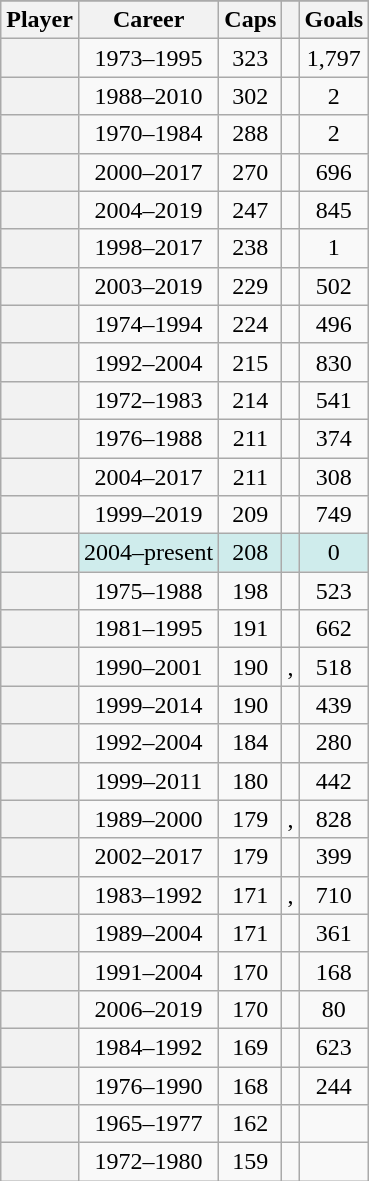<table class="wikitable sortable plainrowheaders static-row-numbers" style="text-align: center;">
<tr>
</tr>
<tr>
<th scope="col">Player</th>
<th scope="col">Career</th>
<th scope="col">Caps</th>
<th scope="col"></th>
<th scope="col">Goals</th>
</tr>
<tr>
<th scope="row"></th>
<td>1973–1995</td>
<td>323</td>
<td></td>
<td>1,797</td>
</tr>
<tr>
<th scope="row"></th>
<td>1988–2010</td>
<td>302</td>
<td></td>
<td>2</td>
</tr>
<tr>
<th scope="row"></th>
<td>1970–1984</td>
<td>288</td>
<td></td>
<td>2</td>
</tr>
<tr>
<th scope="row"></th>
<td>2000–2017</td>
<td>270</td>
<td></td>
<td>696</td>
</tr>
<tr>
<th scope="row"></th>
<td>2004–2019</td>
<td>247</td>
<td></td>
<td>845</td>
</tr>
<tr>
<th scope="row"></th>
<td>1998–2017</td>
<td>238</td>
<td></td>
<td>1</td>
</tr>
<tr>
<th scope="row"></th>
<td>2003–2019</td>
<td>229</td>
<td></td>
<td>502</td>
</tr>
<tr>
<th scope="row"></th>
<td>1974–1994</td>
<td>224</td>
<td></td>
<td>496</td>
</tr>
<tr>
<th scope="row"></th>
<td>1992–2004</td>
<td>215</td>
<td></td>
<td>830</td>
</tr>
<tr>
<th scope="row"></th>
<td>1972–1983</td>
<td>214</td>
<td></td>
<td>541</td>
</tr>
<tr>
<th scope="row"></th>
<td>1976–1988</td>
<td>211</td>
<td></td>
<td>374</td>
</tr>
<tr>
<th scope="row"></th>
<td>2004–2017</td>
<td>211</td>
<td></td>
<td>308</td>
</tr>
<tr>
<th scope="row"></th>
<td>1999–2019</td>
<td>209</td>
<td></td>
<td>749</td>
</tr>
<tr style="background:#CFECEC">
<th scope="row"></th>
<td>2004–present</td>
<td>208</td>
<td></td>
<td>0</td>
</tr>
<tr>
<th scope="row"></th>
<td>1975–1988</td>
<td>198</td>
<td></td>
<td>523</td>
</tr>
<tr>
<th scope="row"></th>
<td>1981–1995</td>
<td>191</td>
<td></td>
<td>662</td>
</tr>
<tr>
<th scope="row"></th>
<td>1990–2001</td>
<td>190</td>
<td>, </td>
<td>518</td>
</tr>
<tr>
<th scope="row"></th>
<td>1999–2014</td>
<td>190</td>
<td></td>
<td>439</td>
</tr>
<tr>
<th scope="row"></th>
<td>1992–2004</td>
<td>184</td>
<td></td>
<td>280</td>
</tr>
<tr>
<th scope="row"></th>
<td>1999–2011</td>
<td>180</td>
<td></td>
<td>442</td>
</tr>
<tr>
<th scope="row"></th>
<td>1989–2000</td>
<td>179</td>
<td>, </td>
<td>828</td>
</tr>
<tr>
<th scope="row"></th>
<td>2002–2017</td>
<td>179</td>
<td></td>
<td>399</td>
</tr>
<tr>
<th scope="row"></th>
<td>1983–1992</td>
<td>171</td>
<td>, </td>
<td>710</td>
</tr>
<tr>
<th scope="row"></th>
<td>1989–2004</td>
<td>171</td>
<td></td>
<td>361</td>
</tr>
<tr>
<th scope="row"></th>
<td>1991–2004</td>
<td>170</td>
<td></td>
<td>168</td>
</tr>
<tr>
<th scope="row"></th>
<td>2006–2019</td>
<td>170</td>
<td></td>
<td>80</td>
</tr>
<tr>
<th scope="row"></th>
<td>1984–1992</td>
<td>169</td>
<td></td>
<td>623</td>
</tr>
<tr>
<th scope="row"></th>
<td>1976–1990</td>
<td>168</td>
<td></td>
<td>244</td>
</tr>
<tr>
<th scope="row"></th>
<td>1965–1977</td>
<td>162</td>
<td></td>
<td></td>
</tr>
<tr>
<th scope="row"></th>
<td>1972–1980</td>
<td>159</td>
<td></td>
<td></td>
</tr>
</table>
